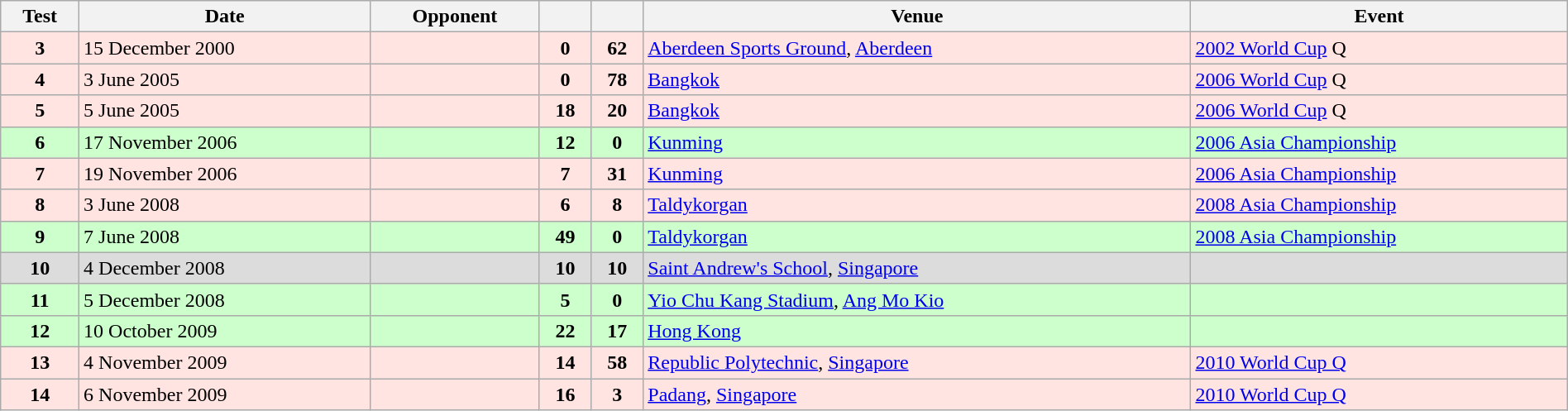<table class="wikitable sortable" style="width:100%">
<tr>
<th>Test</th>
<th>Date</th>
<th>Opponent</th>
<th></th>
<th></th>
<th>Venue</th>
<th>Event</th>
</tr>
<tr bgcolor="FFE4E1">
<td align="center"><strong>3</strong></td>
<td>15 December 2000</td>
<td></td>
<td align="center"><strong>0</strong></td>
<td align="center"><strong>62</strong></td>
<td><a href='#'>Aberdeen Sports Ground</a>, <a href='#'>Aberdeen</a></td>
<td><a href='#'>2002 World Cup</a> Q</td>
</tr>
<tr bgcolor="FFE4E1">
<td align="center"><strong>4</strong></td>
<td>3 June 2005</td>
<td></td>
<td align="center"><strong>0</strong></td>
<td align="center"><strong>78</strong></td>
<td><a href='#'>Bangkok</a></td>
<td><a href='#'>2006 World Cup</a> Q</td>
</tr>
<tr bgcolor="FFE4E1">
<td align="center"><strong>5</strong></td>
<td>5 June 2005</td>
<td></td>
<td align="center"><strong>18</strong></td>
<td align="center"><strong>20</strong></td>
<td><a href='#'>Bangkok</a></td>
<td><a href='#'>2006 World Cup</a> Q</td>
</tr>
<tr bgcolor="CCFFCC">
<td align="center"><strong>6</strong></td>
<td>17 November 2006</td>
<td></td>
<td align="center"><strong>12</strong></td>
<td align="center"><strong>0</strong></td>
<td><a href='#'>Kunming</a></td>
<td><a href='#'>2006 Asia Championship</a></td>
</tr>
<tr bgcolor="FFE4E1">
<td align="center"><strong>7</strong></td>
<td>19 November 2006</td>
<td></td>
<td align="center"><strong>7</strong></td>
<td align="center"><strong>31</strong></td>
<td><a href='#'>Kunming</a></td>
<td><a href='#'>2006 Asia Championship</a></td>
</tr>
<tr bgcolor="FFE4E1">
<td align="center"><strong>8</strong></td>
<td>3 June 2008</td>
<td></td>
<td align="center"><strong>6</strong></td>
<td align="center"><strong>8</strong></td>
<td><a href='#'>Taldykorgan</a></td>
<td><a href='#'>2008 Asia Championship</a></td>
</tr>
<tr bgcolor="CCFFCC">
<td align="center"><strong>9</strong></td>
<td>7 June 2008</td>
<td></td>
<td align="center"><strong>49</strong></td>
<td align="center"><strong>0</strong></td>
<td><a href='#'>Taldykorgan</a></td>
<td><a href='#'>2008 Asia Championship</a></td>
</tr>
<tr bgcolor="DCDCDC">
<td align="center"><strong>10</strong></td>
<td>4 December 2008</td>
<td></td>
<td align="center"><strong>10</strong></td>
<td align="center"><strong>10</strong></td>
<td><a href='#'>Saint Andrew's School</a>, <a href='#'>Singapore</a></td>
<td></td>
</tr>
<tr bgcolor="CCFFCC">
<td align="center"><strong>11</strong></td>
<td>5 December 2008</td>
<td></td>
<td align="center"><strong>5</strong></td>
<td align="center"><strong>0</strong></td>
<td><a href='#'>Yio Chu Kang Stadium</a>, <a href='#'>Ang Mo Kio</a></td>
<td></td>
</tr>
<tr bgcolor="CCFFCC">
<td align="center"><strong>12</strong></td>
<td>10 October 2009</td>
<td></td>
<td align="center"><strong>22</strong></td>
<td align="center"><strong>17</strong></td>
<td><a href='#'>Hong Kong</a></td>
<td></td>
</tr>
<tr bgcolor="FFE4E1">
<td align="center"><strong>13</strong></td>
<td>4 November 2009</td>
<td></td>
<td align="center"><strong>14</strong></td>
<td align="center"><strong>58</strong></td>
<td><a href='#'>Republic Polytechnic</a>, <a href='#'>Singapore</a></td>
<td><a href='#'>2010 World Cup Q</a></td>
</tr>
<tr bgcolor="FFE4E1">
<td align="center"><strong>14</strong></td>
<td>6 November 2009</td>
<td></td>
<td align="center"><strong>16</strong></td>
<td align="center"><strong>3</strong></td>
<td><a href='#'>Padang</a>, <a href='#'>Singapore</a></td>
<td><a href='#'>2010 World Cup Q</a></td>
</tr>
</table>
